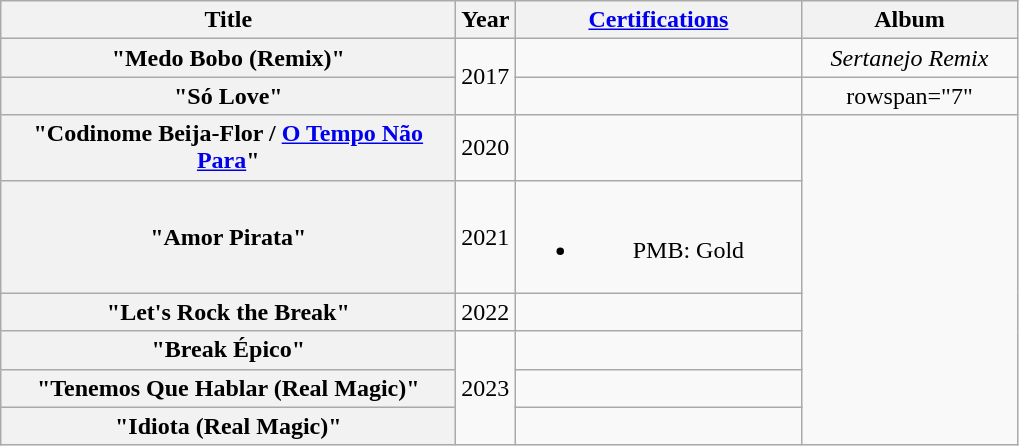<table class="wikitable plainrowheaders" style="text-align:center;">
<tr>
<th scope="col" style="width:18.5em;">Title</th>
<th scope="col">Year</th>
<th scope="col" style="width:11.5em;"><a href='#'>Certifications</a></th>
<th scope="col" style="width:8.5em;">Album</th>
</tr>
<tr>
<th scope="row">"Medo Bobo (Remix)"<br></th>
<td rowspan="2">2017</td>
<td></td>
<td><em>Sertanejo Remix</em></td>
</tr>
<tr>
<th scope="row">"Só Love"<br></th>
<td></td>
<td>rowspan="7" </td>
</tr>
<tr>
<th scope="row">"Codinome Beija-Flor / <a href='#'>O Tempo Não Para</a>"</th>
<td>2020</td>
<td></td>
</tr>
<tr>
<th scope="row">"Amor Pirata"</th>
<td>2021</td>
<td><br><ul><li>PMB: Gold</li></ul></td>
</tr>
<tr>
<th scope="row">"Let's Rock the Break"<br></th>
<td>2022</td>
<td></td>
</tr>
<tr>
<th scope="row">"Break Épico"<br></th>
<td rowspan="3">2023</td>
<td></td>
</tr>
<tr>
<th scope="row">"Tenemos Que Hablar (Real Magic)"<br></th>
<td></td>
</tr>
<tr>
<th scope="row">"Idiota (Real Magic)"<br></th>
<td></td>
</tr>
</table>
